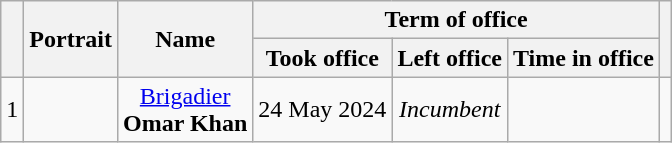<table class="wikitable" style="text-align:center">
<tr>
<th rowspan=2></th>
<th rowspan=2>Portrait</th>
<th rowspan=2>Name<br></th>
<th colspan=3>Term of office</th>
<th rowspan=2></th>
</tr>
<tr>
<th>Took office</th>
<th>Left office</th>
<th>Time in office</th>
</tr>
<tr>
<td>1</td>
<td></td>
<td><a href='#'>Brigadier</a><br><strong>Omar Khan</strong></td>
<td>24 May 2024</td>
<td><em>Incumbent</em></td>
<td></td>
<td></td>
</tr>
</table>
